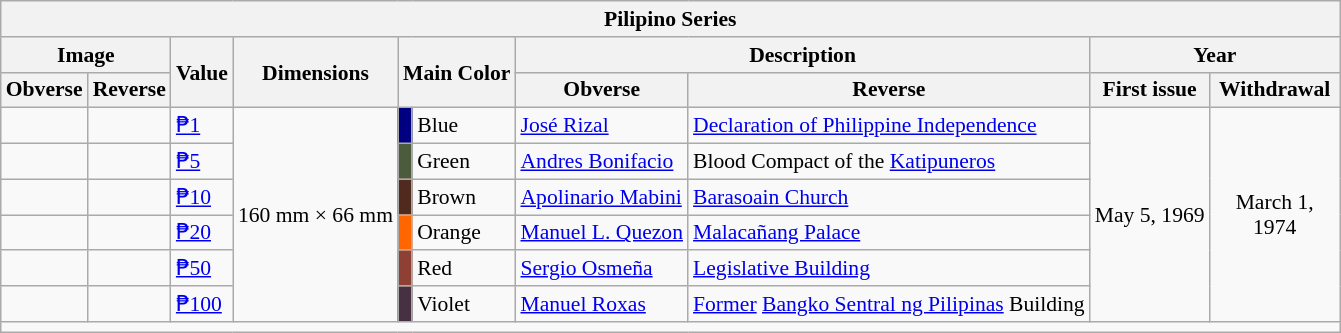<table class="wikitable" style="font-size: 90%">
<tr>
<th colspan="10">Pilipino Series</th>
</tr>
<tr>
<th colspan="2">Image</th>
<th rowspan="2">Value</th>
<th rowspan="2">Dimensions</th>
<th colspan="2" rowspan="2">Main Color</th>
<th colspan="2">Description</th>
<th colspan="2">Year</th>
</tr>
<tr>
<th>Obverse</th>
<th>Reverse</th>
<th>Obverse</th>
<th>Reverse</th>
<th>First issue</th>
<th width="80">Withdrawal</th>
</tr>
<tr>
<td></td>
<td></td>
<td><a href='#'>₱1</a></td>
<td rowspan="6">160 mm × 66 mm</td>
<td style="text-align:center; background:#000080;"></td>
<td>Blue</td>
<td><a href='#'>José Rizal</a></td>
<td><a href='#'>Declaration of Philippine Independence</a></td>
<td rowspan="6" align="center">May 5, 1969</td>
<td rowspan="6" align="center">March 1, 1974</td>
</tr>
<tr>
<td></td>
<td></td>
<td><a href='#'>₱5</a></td>
<td style="text-align:center; background:#4A5C3D;"></td>
<td>Green</td>
<td><a href='#'>Andres Bonifacio</a></td>
<td>Blood Compact of the <a href='#'>Katipuneros</a></td>
</tr>
<tr>
<td></td>
<td></td>
<td><a href='#'>₱10</a></td>
<td style="text-align:center; background:#502a1e;"></td>
<td>Brown</td>
<td><a href='#'>Apolinario Mabini</a></td>
<td><a href='#'>Barasoain Church</a></td>
</tr>
<tr>
<td></td>
<td></td>
<td><a href='#'>₱20</a></td>
<td style="text-align:center; background:#FF6600;"></td>
<td>Orange</td>
<td><a href='#'>Manuel L. Quezon</a></td>
<td><a href='#'>Malacañang Palace</a></td>
</tr>
<tr>
<td></td>
<td></td>
<td><a href='#'>₱50</a></td>
<td style="text-align:center; background:#8F4034;"></td>
<td>Red</td>
<td><a href='#'>Sergio Osmeña</a></td>
<td><a href='#'>Legislative Building</a></td>
</tr>
<tr>
<td></td>
<td></td>
<td><a href='#'>₱100</a></td>
<td style="text-align:center; background:#463041;"></td>
<td>Violet</td>
<td><a href='#'>Manuel Roxas</a></td>
<td><a href='#'>Former</a> <a href='#'>Bangko Sentral ng Pilipinas</a> Building</td>
</tr>
<tr>
<td colspan="10"></td>
</tr>
</table>
